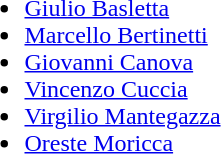<table>
<tr>
<td><br><ul><li><a href='#'>Giulio Basletta</a></li><li><a href='#'>Marcello Bertinetti</a></li><li><a href='#'>Giovanni Canova</a></li><li><a href='#'>Vincenzo Cuccia</a></li><li><a href='#'>Virgilio Mantegazza</a></li><li><a href='#'>Oreste Moricca</a></li></ul></td>
</tr>
</table>
